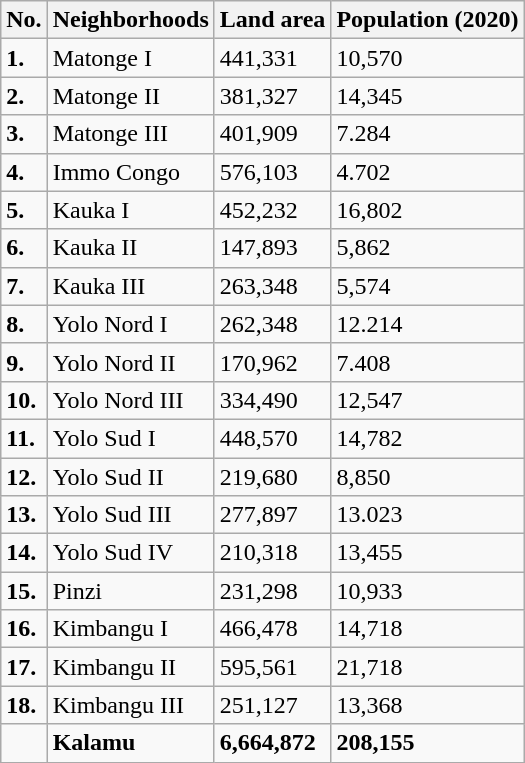<table class="wikitable">
<tr>
<th>No.</th>
<th>Neighborhoods</th>
<th>Land area</th>
<th>Population (2020)</th>
</tr>
<tr>
<td><strong>1.</strong></td>
<td>Matonge I</td>
<td>441,331</td>
<td>10,570</td>
</tr>
<tr>
<td><strong>2.</strong></td>
<td>Matonge II</td>
<td>381,327</td>
<td>14,345</td>
</tr>
<tr>
<td><strong>3.</strong></td>
<td>Matonge III</td>
<td>401,909</td>
<td>7.284</td>
</tr>
<tr>
<td><strong>4.</strong></td>
<td>Immo Congo</td>
<td>576,103</td>
<td>4.702</td>
</tr>
<tr>
<td><strong>5.</strong></td>
<td>Kauka I</td>
<td>452,232</td>
<td>16,802</td>
</tr>
<tr>
<td><strong>6.</strong></td>
<td>Kauka II</td>
<td>147,893</td>
<td>5,862</td>
</tr>
<tr>
<td><strong>7.</strong></td>
<td>Kauka III</td>
<td>263,348</td>
<td>5,574</td>
</tr>
<tr>
<td><strong>8.</strong></td>
<td>Yolo Nord I</td>
<td>262,348</td>
<td>12.214</td>
</tr>
<tr>
<td><strong>9.</strong></td>
<td>Yolo Nord II</td>
<td>170,962</td>
<td>7.408</td>
</tr>
<tr>
<td><strong>10.</strong></td>
<td>Yolo Nord III</td>
<td>334,490</td>
<td>12,547</td>
</tr>
<tr>
<td><strong>11.</strong></td>
<td>Yolo Sud I</td>
<td>448,570</td>
<td>14,782</td>
</tr>
<tr>
<td><strong>12.</strong></td>
<td>Yolo Sud II</td>
<td>219,680</td>
<td>8,850</td>
</tr>
<tr>
<td><strong>13.</strong></td>
<td>Yolo Sud III</td>
<td>277,897</td>
<td>13.023</td>
</tr>
<tr>
<td><strong>14.</strong></td>
<td>Yolo Sud IV</td>
<td>210,318</td>
<td>13,455</td>
</tr>
<tr>
<td><strong>15.</strong></td>
<td>Pinzi</td>
<td>231,298</td>
<td>10,933</td>
</tr>
<tr>
<td><strong>16.</strong></td>
<td>Kimbangu I</td>
<td>466,478</td>
<td>14,718</td>
</tr>
<tr>
<td><strong>17.</strong></td>
<td>Kimbangu II</td>
<td>595,561</td>
<td>21,718</td>
</tr>
<tr>
<td><strong>18.</strong></td>
<td>Kimbangu III</td>
<td>251,127</td>
<td>13,368</td>
</tr>
<tr>
<td></td>
<td><strong>Kalamu</strong></td>
<td><strong>6,664,872</strong></td>
<td><strong>208,155</strong></td>
</tr>
</table>
